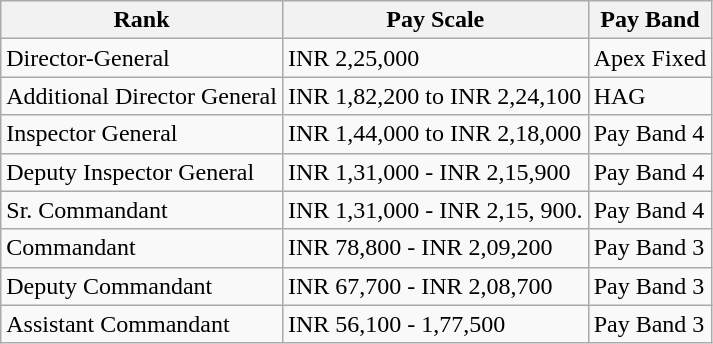<table class="wikitable">
<tr>
<th>Rank</th>
<th>Pay Scale</th>
<th>Pay Band</th>
</tr>
<tr>
<td>Director-General</td>
<td>INR 2,25,000</td>
<td>Apex Fixed</td>
</tr>
<tr>
<td>Additional Director General</td>
<td>INR 1,82,200 to INR 2,24,100</td>
<td>HAG</td>
</tr>
<tr>
<td>Inspector General</td>
<td>INR 1,44,000 to INR 2,18,000</td>
<td>Pay Band 4</td>
</tr>
<tr>
<td>Deputy Inspector General</td>
<td>INR 1,31,000 - INR 2,15,900</td>
<td>Pay Band 4</td>
</tr>
<tr>
<td>Sr. Commandant</td>
<td>INR 1,31,000 - INR 2,15, 900.</td>
<td>Pay Band 4</td>
</tr>
<tr>
<td>Commandant</td>
<td>INR 78,800 - INR 2,09,200</td>
<td>Pay Band 3</td>
</tr>
<tr>
<td>Deputy Commandant</td>
<td>INR 67,700 - INR 2,08,700</td>
<td>Pay Band 3</td>
</tr>
<tr>
<td>Assistant Commandant</td>
<td>INR 56,100 - 1,77,500</td>
<td>Pay Band 3</td>
</tr>
</table>
